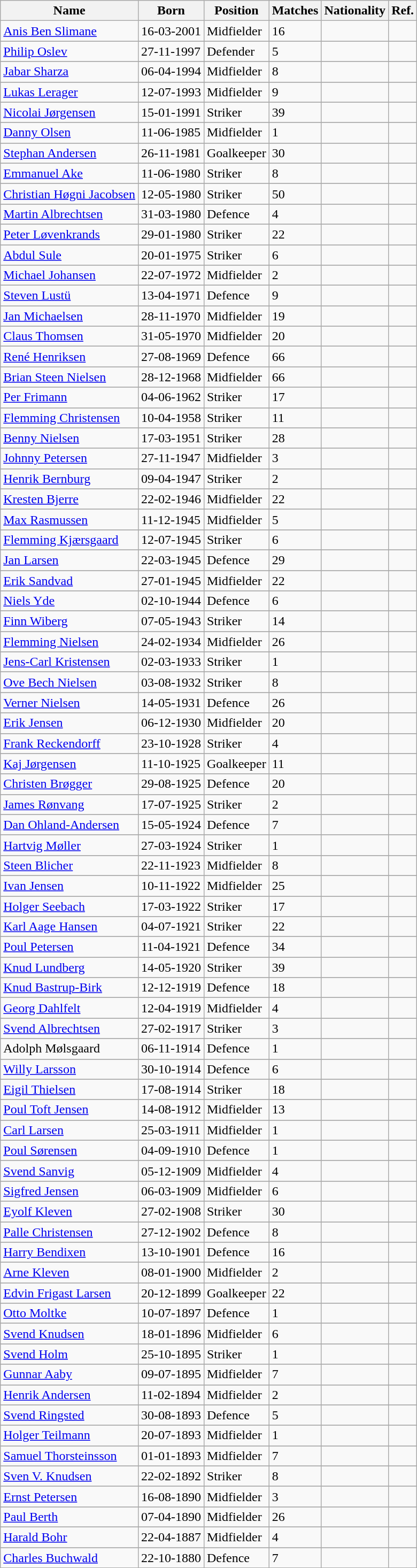<table class="wikitable sortable">
<tr>
<th>Name</th>
<th>Born</th>
<th>Position</th>
<th>Matches</th>
<th>Nationality</th>
<th>Ref.</th>
</tr>
<tr>
<td><a href='#'>Anis Ben Slimane</a></td>
<td>16-03-2001</td>
<td>Midfielder</td>
<td>16</td>
<td></td>
<td align="center"></td>
</tr>
<tr>
</tr>
<tr>
<td><a href='#'>Philip Oslev</a></td>
<td>27-11-1997</td>
<td>Defender</td>
<td>5</td>
<td></td>
<td align="center"></td>
</tr>
<tr>
</tr>
<tr>
<td><a href='#'>Jabar Sharza</a></td>
<td>06-04-1994</td>
<td>Midfielder</td>
<td>8</td>
<td></td>
<td align="center"></td>
</tr>
<tr>
</tr>
<tr>
<td><a href='#'>Lukas Lerager</a></td>
<td>12-07-1993</td>
<td>Midfielder</td>
<td>9</td>
<td></td>
<td align="center"></td>
</tr>
<tr>
</tr>
<tr>
<td><a href='#'>Nicolai Jørgensen</a></td>
<td>15-01-1991</td>
<td>Striker</td>
<td>39</td>
<td></td>
<td align="center"></td>
</tr>
<tr>
</tr>
<tr>
<td><a href='#'>Danny Olsen</a></td>
<td>11-06-1985</td>
<td>Midfielder</td>
<td>1</td>
<td></td>
<td align="center"></td>
</tr>
<tr>
</tr>
<tr>
<td><a href='#'>Stephan Andersen</a></td>
<td>26-11-1981</td>
<td>Goalkeeper</td>
<td>30</td>
<td></td>
<td align="center"></td>
</tr>
<tr>
</tr>
<tr>
<td><a href='#'>Emmanuel Ake</a></td>
<td>11-06-1980</td>
<td>Striker</td>
<td>8</td>
<td></td>
<td align="center"></td>
</tr>
<tr>
</tr>
<tr>
<td><a href='#'>Christian Høgni Jacobsen</a></td>
<td>12-05-1980</td>
<td>Striker</td>
<td>50</td>
<td></td>
<td align="center"></td>
</tr>
<tr>
</tr>
<tr>
<td><a href='#'>Martin Albrechtsen</a></td>
<td>31-03-1980</td>
<td>Defence</td>
<td>4</td>
<td></td>
<td align="center"></td>
</tr>
<tr>
</tr>
<tr>
<td><a href='#'>Peter Løvenkrands</a></td>
<td>29-01-1980</td>
<td>Striker</td>
<td>22</td>
<td></td>
<td align="center"></td>
</tr>
<tr>
</tr>
<tr>
<td><a href='#'>Abdul Sule</a></td>
<td>20-01-1975</td>
<td>Striker</td>
<td>6</td>
<td></td>
<td align="center"></td>
</tr>
<tr>
</tr>
<tr>
<td><a href='#'>Michael Johansen</a></td>
<td>22-07-1972</td>
<td>Midfielder</td>
<td>2</td>
<td></td>
<td align="center"></td>
</tr>
<tr>
</tr>
<tr>
<td><a href='#'>Steven Lustü</a></td>
<td>13-04-1971</td>
<td>Defence</td>
<td>9</td>
<td></td>
<td align="center"></td>
</tr>
<tr>
</tr>
<tr>
<td><a href='#'>Jan Michaelsen</a></td>
<td>28-11-1970</td>
<td>Midfielder</td>
<td>19</td>
<td></td>
<td align="center"></td>
</tr>
<tr>
</tr>
<tr>
<td><a href='#'>Claus Thomsen</a></td>
<td>31-05-1970</td>
<td>Midfielder</td>
<td>20</td>
<td></td>
<td align="center"></td>
</tr>
<tr>
</tr>
<tr>
<td><a href='#'>René Henriksen</a></td>
<td>27-08-1969</td>
<td>Defence</td>
<td>66</td>
<td></td>
<td align="center"></td>
</tr>
<tr>
</tr>
<tr>
<td><a href='#'>Brian Steen Nielsen</a></td>
<td>28-12-1968</td>
<td>Midfielder</td>
<td>66</td>
<td></td>
<td align="center"></td>
</tr>
<tr>
</tr>
<tr>
<td><a href='#'>Per Frimann</a></td>
<td>04-06-1962</td>
<td>Striker</td>
<td>17</td>
<td></td>
<td align="center"></td>
</tr>
<tr>
</tr>
<tr>
<td><a href='#'>Flemming Christensen</a></td>
<td>10-04-1958</td>
<td>Striker</td>
<td>11</td>
<td></td>
<td align="center"></td>
</tr>
<tr>
</tr>
<tr>
<td><a href='#'>Benny Nielsen</a></td>
<td>17-03-1951</td>
<td>Striker</td>
<td>28</td>
<td></td>
<td align="center"></td>
</tr>
<tr>
</tr>
<tr>
<td><a href='#'>Johnny Petersen</a></td>
<td>27-11-1947</td>
<td>Midfielder</td>
<td>3</td>
<td></td>
<td align="center"></td>
</tr>
<tr>
</tr>
<tr>
<td><a href='#'>Henrik Bernburg</a></td>
<td>09-04-1947</td>
<td>Striker</td>
<td>2</td>
<td></td>
<td align="center"></td>
</tr>
<tr>
</tr>
<tr>
<td><a href='#'>Kresten Bjerre</a></td>
<td>22-02-1946</td>
<td>Midfielder</td>
<td>22</td>
<td></td>
<td align="center"></td>
</tr>
<tr>
</tr>
<tr>
<td><a href='#'>Max Rasmussen</a></td>
<td>11-12-1945</td>
<td>Midfielder</td>
<td>5</td>
<td></td>
<td align="center"></td>
</tr>
<tr>
</tr>
<tr>
<td><a href='#'>Flemming Kjærsgaard</a></td>
<td>12-07-1945</td>
<td>Striker</td>
<td>6</td>
<td></td>
<td align="center"></td>
</tr>
<tr>
</tr>
<tr>
<td><a href='#'>Jan Larsen</a></td>
<td>22-03-1945</td>
<td>Defence</td>
<td>29</td>
<td></td>
<td align="center"></td>
</tr>
<tr>
</tr>
<tr>
<td><a href='#'>Erik Sandvad</a></td>
<td>27-01-1945</td>
<td>Midfielder</td>
<td>22</td>
<td></td>
<td align="center"></td>
</tr>
<tr>
</tr>
<tr>
<td><a href='#'>Niels Yde</a></td>
<td>02-10-1944</td>
<td>Defence</td>
<td>6</td>
<td></td>
<td align="center"></td>
</tr>
<tr>
</tr>
<tr>
<td><a href='#'>Finn Wiberg</a></td>
<td>07-05-1943</td>
<td>Striker</td>
<td>14</td>
<td></td>
<td align="center"></td>
</tr>
<tr>
</tr>
<tr>
<td><a href='#'>Flemming Nielsen</a></td>
<td>24-02-1934</td>
<td>Midfielder</td>
<td>26</td>
<td></td>
<td align="center"></td>
</tr>
<tr>
</tr>
<tr>
<td><a href='#'>Jens-Carl Kristensen</a></td>
<td>02-03-1933</td>
<td>Striker</td>
<td>1</td>
<td></td>
<td align="center"></td>
</tr>
<tr>
</tr>
<tr>
<td><a href='#'>Ove Bech Nielsen</a></td>
<td>03-08-1932</td>
<td>Striker</td>
<td>8</td>
<td></td>
<td align="center"></td>
</tr>
<tr>
</tr>
<tr>
<td><a href='#'>Verner Nielsen</a></td>
<td>14-05-1931</td>
<td>Defence</td>
<td>26</td>
<td></td>
<td align="center"></td>
</tr>
<tr>
</tr>
<tr>
<td><a href='#'>Erik Jensen</a></td>
<td>06-12-1930</td>
<td>Midfielder</td>
<td>20</td>
<td></td>
<td align="center"></td>
</tr>
<tr>
</tr>
<tr>
<td><a href='#'>Frank Reckendorff</a></td>
<td>23-10-1928</td>
<td>Striker</td>
<td>4</td>
<td></td>
<td align="center"></td>
</tr>
<tr>
</tr>
<tr>
<td><a href='#'>Kaj Jørgensen</a></td>
<td>11-10-1925</td>
<td>Goalkeeper</td>
<td>11</td>
<td></td>
<td align="center"></td>
</tr>
<tr>
</tr>
<tr>
<td><a href='#'>Christen Brøgger</a></td>
<td>29-08-1925</td>
<td>Defence</td>
<td>20</td>
<td></td>
<td align="center"></td>
</tr>
<tr>
</tr>
<tr>
<td><a href='#'>James Rønvang</a></td>
<td>17-07-1925</td>
<td>Striker</td>
<td>2</td>
<td></td>
<td align="center"></td>
</tr>
<tr>
</tr>
<tr>
<td><a href='#'>Dan Ohland-Andersen</a></td>
<td>15-05-1924</td>
<td>Defence</td>
<td>7</td>
<td></td>
<td align="center"></td>
</tr>
<tr>
</tr>
<tr>
<td><a href='#'>Hartvig Møller</a></td>
<td>27-03-1924</td>
<td>Striker</td>
<td>1</td>
<td></td>
<td align="center"></td>
</tr>
<tr>
</tr>
<tr>
<td><a href='#'>Steen Blicher</a></td>
<td>22-11-1923</td>
<td>Midfielder</td>
<td>8</td>
<td></td>
<td align="center"></td>
</tr>
<tr>
</tr>
<tr>
<td><a href='#'>Ivan Jensen</a></td>
<td>10-11-1922</td>
<td>Midfielder</td>
<td>25</td>
<td></td>
<td align="center"></td>
</tr>
<tr>
</tr>
<tr>
<td><a href='#'>Holger Seebach</a></td>
<td>17-03-1922</td>
<td>Striker</td>
<td>17</td>
<td></td>
<td align="center"></td>
</tr>
<tr>
</tr>
<tr>
<td><a href='#'>Karl Aage Hansen</a></td>
<td>04-07-1921</td>
<td>Striker</td>
<td>22</td>
<td></td>
<td align="center"></td>
</tr>
<tr>
</tr>
<tr>
<td><a href='#'>Poul Petersen</a></td>
<td>11-04-1921</td>
<td>Defence</td>
<td>34</td>
<td></td>
<td align="center"></td>
</tr>
<tr>
</tr>
<tr>
<td><a href='#'>Knud Lundberg</a></td>
<td>14-05-1920</td>
<td>Striker</td>
<td>39</td>
<td></td>
<td align="center"></td>
</tr>
<tr>
</tr>
<tr>
<td><a href='#'>Knud Bastrup-Birk</a></td>
<td>12-12-1919</td>
<td>Defence</td>
<td>18</td>
<td></td>
<td align="center"></td>
</tr>
<tr>
</tr>
<tr>
<td><a href='#'>Georg Dahlfelt</a></td>
<td>12-04-1919</td>
<td>Midfielder</td>
<td>4</td>
<td></td>
<td align="center"></td>
</tr>
<tr>
</tr>
<tr>
<td><a href='#'>Svend Albrechtsen</a></td>
<td>27-02-1917</td>
<td>Striker</td>
<td>3</td>
<td></td>
<td align="center"></td>
</tr>
<tr>
</tr>
<tr>
<td>Adolph Mølsgaard</td>
<td>06-11-1914</td>
<td>Defence</td>
<td>1</td>
<td></td>
<td align="center"></td>
</tr>
<tr>
</tr>
<tr>
<td><a href='#'>Willy Larsson</a></td>
<td>30-10-1914</td>
<td>Defence</td>
<td>6</td>
<td></td>
<td align="center"></td>
</tr>
<tr>
</tr>
<tr>
<td><a href='#'>Eigil Thielsen</a></td>
<td>17-08-1914</td>
<td>Striker</td>
<td>18</td>
<td></td>
<td align="center"></td>
</tr>
<tr>
</tr>
<tr>
<td><a href='#'>Poul Toft Jensen</a></td>
<td>14-08-1912</td>
<td>Midfielder</td>
<td>13</td>
<td></td>
<td align="center"></td>
</tr>
<tr>
</tr>
<tr>
<td><a href='#'>Carl Larsen</a></td>
<td>25-03-1911</td>
<td>Midfielder</td>
<td>1</td>
<td></td>
<td align="center"></td>
</tr>
<tr>
</tr>
<tr>
<td><a href='#'>Poul Sørensen</a></td>
<td>04-09-1910</td>
<td>Defence</td>
<td>1</td>
<td></td>
<td align="center"></td>
</tr>
<tr>
</tr>
<tr>
<td><a href='#'>Svend Sanvig</a></td>
<td>05-12-1909</td>
<td>Midfielder</td>
<td>4</td>
<td></td>
<td align="center"></td>
</tr>
<tr>
</tr>
<tr>
<td><a href='#'>Sigfred Jensen</a></td>
<td>06-03-1909</td>
<td>Midfielder</td>
<td>6</td>
<td></td>
<td align="center"></td>
</tr>
<tr>
</tr>
<tr>
<td><a href='#'>Eyolf Kleven</a></td>
<td>27-02-1908</td>
<td>Striker</td>
<td>30</td>
<td></td>
<td align="center"></td>
</tr>
<tr>
</tr>
<tr>
<td><a href='#'>Palle Christensen</a></td>
<td>27-12-1902</td>
<td>Defence</td>
<td>8</td>
<td></td>
<td align="center"></td>
</tr>
<tr>
</tr>
<tr>
<td><a href='#'>Harry Bendixen</a></td>
<td>13-10-1901</td>
<td>Defence</td>
<td>16</td>
<td></td>
<td align="center"></td>
</tr>
<tr>
</tr>
<tr>
<td><a href='#'>Arne Kleven</a></td>
<td>08-01-1900</td>
<td>Midfielder</td>
<td>2</td>
<td></td>
<td align="center"></td>
</tr>
<tr>
</tr>
<tr>
<td><a href='#'>Edvin Frigast Larsen</a></td>
<td>20-12-1899</td>
<td>Goalkeeper</td>
<td>22</td>
<td></td>
<td align="center"></td>
</tr>
<tr>
</tr>
<tr>
<td><a href='#'>Otto Moltke</a></td>
<td>10-07-1897</td>
<td>Defence</td>
<td>1</td>
<td></td>
<td align="center"></td>
</tr>
<tr>
</tr>
<tr>
<td><a href='#'>Svend Knudsen</a></td>
<td>18-01-1896</td>
<td>Midfielder</td>
<td>6</td>
<td></td>
<td align="center"></td>
</tr>
<tr>
</tr>
<tr>
<td><a href='#'>Svend Holm</a></td>
<td>25-10-1895</td>
<td>Striker</td>
<td>1</td>
<td></td>
<td align="center"></td>
</tr>
<tr>
</tr>
<tr>
<td><a href='#'>Gunnar Aaby</a></td>
<td>09-07-1895</td>
<td>Midfielder</td>
<td>7</td>
<td></td>
<td align="center"></td>
</tr>
<tr>
</tr>
<tr>
<td><a href='#'>Henrik Andersen</a></td>
<td>11-02-1894</td>
<td>Midfielder</td>
<td>2</td>
<td></td>
<td align="center"></td>
</tr>
<tr>
</tr>
<tr>
<td><a href='#'>Svend Ringsted</a></td>
<td>30-08-1893</td>
<td>Defence</td>
<td>5</td>
<td></td>
<td align="center"></td>
</tr>
<tr>
</tr>
<tr>
<td><a href='#'>Holger Teilmann</a></td>
<td>20-07-1893</td>
<td>Midfielder</td>
<td>1</td>
<td></td>
<td align="center"></td>
</tr>
<tr>
</tr>
<tr>
<td><a href='#'>Samuel Thorsteinsson</a></td>
<td>01-01-1893</td>
<td>Midfielder</td>
<td>7</td>
<td></td>
<td align="center"></td>
</tr>
<tr>
</tr>
<tr>
<td><a href='#'>Sven V. Knudsen</a></td>
<td>22-02-1892</td>
<td>Striker</td>
<td>8</td>
<td></td>
<td align="center"></td>
</tr>
<tr>
</tr>
<tr>
<td><a href='#'>Ernst Petersen</a></td>
<td>16-08-1890</td>
<td>Midfielder</td>
<td>3</td>
<td></td>
<td align="center"></td>
</tr>
<tr>
</tr>
<tr>
<td><a href='#'>Paul Berth</a></td>
<td>07-04-1890</td>
<td>Midfielder</td>
<td>26</td>
<td></td>
<td align="center"></td>
</tr>
<tr>
</tr>
<tr>
<td><a href='#'>Harald Bohr</a></td>
<td>22-04-1887</td>
<td>Midfielder</td>
<td>4</td>
<td></td>
<td align="center"></td>
</tr>
<tr>
</tr>
<tr>
<td><a href='#'>Charles Buchwald</a></td>
<td>22-10-1880</td>
<td>Defence</td>
<td>7</td>
<td></td>
<td align="center"></td>
</tr>
<tr>
</tr>
</table>
